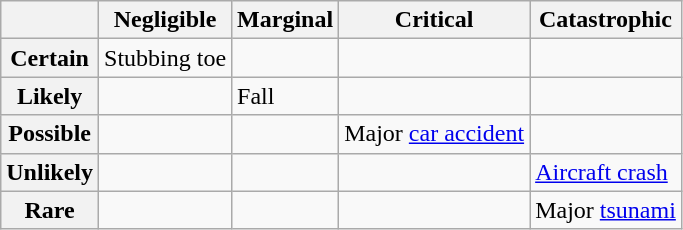<table class="wikitable">
<tr>
<th></th>
<th>Negligible</th>
<th>Marginal</th>
<th>Critical</th>
<th>Catastrophic</th>
</tr>
<tr>
<th>Certain</th>
<td>Stubbing toe</td>
<td></td>
<td></td>
<td></td>
</tr>
<tr>
<th>Likely</th>
<td></td>
<td>Fall</td>
<td></td>
<td></td>
</tr>
<tr>
<th>Possible</th>
<td></td>
<td></td>
<td>Major <a href='#'>car accident</a></td>
<td></td>
</tr>
<tr>
<th>Unlikely</th>
<td></td>
<td></td>
<td></td>
<td><a href='#'>Aircraft crash</a></td>
</tr>
<tr>
<th>Rare</th>
<td></td>
<td></td>
<td></td>
<td>Major <a href='#'>tsunami</a></td>
</tr>
</table>
